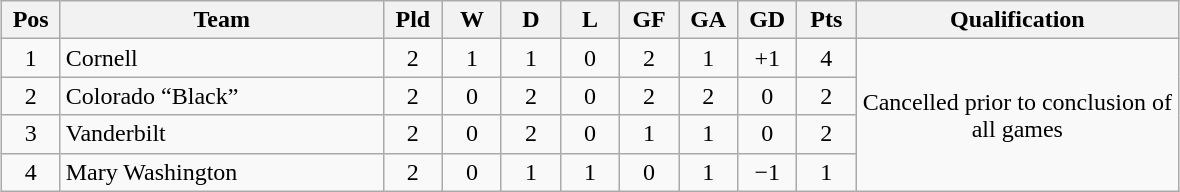<table class="wikitable" style="text-align:center; margin: 1em auto">
<tr>
<th style="width:2em">Pos</th>
<th style="width:13em">Team</th>
<th style="width:2em">Pld</th>
<th style="width:2em">W</th>
<th style="width:2em">D</th>
<th style="width:2em">L</th>
<th style="width:2em">GF</th>
<th style="width:2em">GA</th>
<th style="width:2em">GD</th>
<th style="width:2em">Pts</th>
<th style="width:13em">Qualification</th>
</tr>
<tr>
<td>1</td>
<td style="text-align:left">Cornell</td>
<td>2</td>
<td>1</td>
<td>1</td>
<td>0</td>
<td>2</td>
<td>1</td>
<td>+1</td>
<td>4</td>
<td rowspan="4">Cancelled prior to conclusion of all games</td>
</tr>
<tr>
<td>2</td>
<td style="text-align:left">Colorado “Black”</td>
<td>2</td>
<td>0</td>
<td>2</td>
<td>0</td>
<td>2</td>
<td>2</td>
<td>0</td>
<td>2</td>
</tr>
<tr>
<td>3</td>
<td style="text-align:left">Vanderbilt</td>
<td>2</td>
<td>0</td>
<td>2</td>
<td>0</td>
<td>1</td>
<td>1</td>
<td>0</td>
<td>2</td>
</tr>
<tr>
<td>4</td>
<td style="text-align:left">Mary Washington</td>
<td>2</td>
<td>0</td>
<td>1</td>
<td>1</td>
<td>0</td>
<td>1</td>
<td>−1</td>
<td>1</td>
</tr>
</table>
